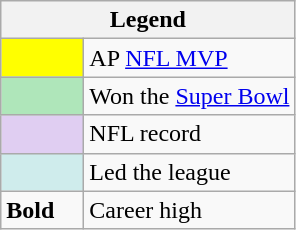<table class="wikitable">
<tr>
<th colspan="2">Legend</th>
</tr>
<tr>
<td style="background:#ffff00; width:3em;"></td>
<td>AP <a href='#'>NFL MVP</a></td>
</tr>
<tr>
<td style="background:#afe6ba; width:3em;"></td>
<td>Won the <a href='#'>Super Bowl</a></td>
</tr>
<tr>
<td style="background:#e0cef2; width:3em;"></td>
<td>NFL record</td>
</tr>
<tr>
<td style="background:#cfecec; width:3em;"></td>
<td>Led the league</td>
</tr>
<tr>
<td><strong>Bold</strong></td>
<td>Career high</td>
</tr>
</table>
